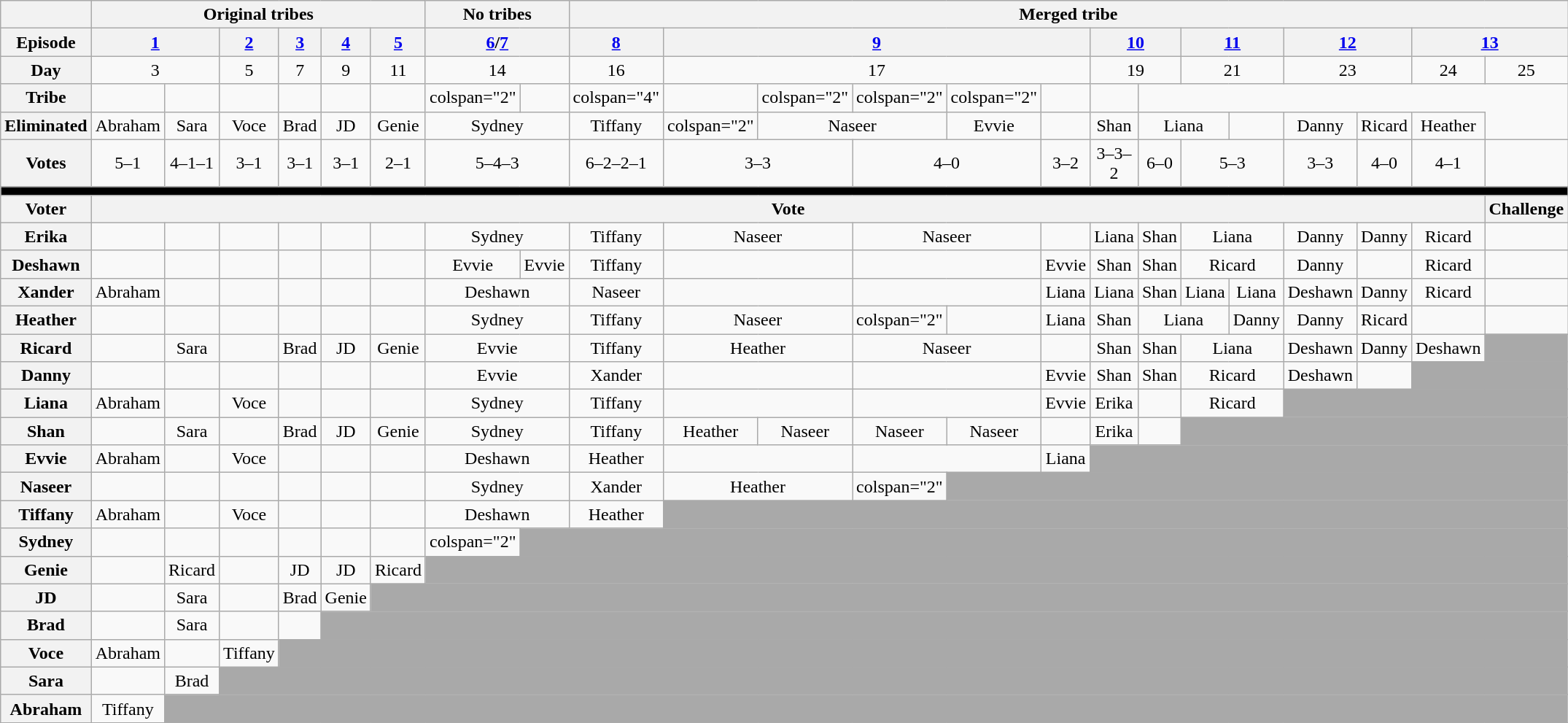<table class="wikitable nowrap" width=100% style="text-align:center;">
<tr>
<th></th>
<th colspan="6">Original tribes</th>
<th colspan="2">No tribes</th>
<th colspan="15">Merged tribe</th>
</tr>
<tr>
<th>Episode</th>
<th colspan="2"><a href='#'>1</a></th>
<th><a href='#'>2</a></th>
<th><a href='#'>3</a></th>
<th><a href='#'>4</a></th>
<th><a href='#'>5</a></th>
<th colspan="2"><a href='#'>6</a>/<a href='#'>7</a></th>
<th><a href='#'>8</a></th>
<th colspan="5"><a href='#'>9</a></th>
<th colspan="2"><a href='#'>10</a></th>
<th colspan="2"><a href='#'>11</a></th>
<th colspan="2"><a href='#'>12</a></th>
<th colspan="2"><a href='#'>13</a></th>
</tr>
<tr>
<th>Day</th>
<td colspan="2">3</td>
<td>5</td>
<td>7</td>
<td>9</td>
<td>11</td>
<td colspan="2">14</td>
<td>16</td>
<td colspan="5">17</td>
<td colspan="2">19</td>
<td colspan="2">21</td>
<td colspan="2">23</td>
<td>24</td>
<td>25</td>
</tr>
<tr>
<th>Tribe</th>
<td></td>
<td></td>
<td></td>
<td></td>
<td></td>
<td></td>
<td>colspan="2" </td>
<td></td>
<td>colspan="4" </td>
<td></td>
<td>colspan="2" </td>
<td>colspan="2" </td>
<td>colspan="2" </td>
<td></td>
<td></td>
</tr>
<tr>
<th>Eliminated</th>
<td>Abraham</td>
<td>Sara</td>
<td>Voce</td>
<td>Brad</td>
<td>JD</td>
<td>Genie</td>
<td colspan="2">Sydney</td>
<td>Tiffany</td>
<td>colspan="2" </td>
<td colspan="2">Naseer</td>
<td>Evvie</td>
<td></td>
<td>Shan</td>
<td colspan="2">Liana</td>
<td></td>
<td>Danny</td>
<td>Ricard</td>
<td>Heather</td>
</tr>
<tr>
<th>Votes</th>
<td>5–1</td>
<td>4–1–1</td>
<td>3–1</td>
<td>3–1</td>
<td>3–1</td>
<td>2–1</td>
<td colspan="2">5–4–3</td>
<td>6–2–2–1</td>
<td colspan="2">3–3</td>
<td colspan="2">4–0</td>
<td>3–2</td>
<td>3–3–2</td>
<td>6–0</td>
<td colspan="2">5–3</td>
<td>3–3</td>
<td>4–0</td>
<td>4–1</td>
<td></td>
</tr>
<tr>
<td bgcolor=black colspan="210"></td>
</tr>
<tr>
<th>Voter</th>
<th colspan="21">Vote</th>
<th>Challenge</th>
</tr>
<tr>
<th>Erika</th>
<td></td>
<td></td>
<td></td>
<td></td>
<td></td>
<td></td>
<td colspan="2">Sydney</td>
<td>Tiffany</td>
<td colspan="2">Naseer</td>
<td colspan="2">Naseer</td>
<td></td>
<td>Liana</td>
<td>Shan</td>
<td colspan="2">Liana</td>
<td>Danny</td>
<td>Danny</td>
<td>Ricard</td>
<td></td>
</tr>
<tr>
<th>Deshawn</th>
<td></td>
<td></td>
<td></td>
<td></td>
<td></td>
<td></td>
<td>Evvie</td>
<td>Evvie</td>
<td>Tiffany</td>
<td colspan="2"></td>
<td colspan="2"></td>
<td>Evvie</td>
<td>Shan</td>
<td>Shan</td>
<td colspan="2">Ricard</td>
<td>Danny</td>
<td></td>
<td>Ricard</td>
<td></td>
</tr>
<tr>
<th>Xander</th>
<td>Abraham</td>
<td></td>
<td></td>
<td></td>
<td></td>
<td></td>
<td colspan="2">Deshawn</td>
<td>Naseer</td>
<td colspan="2"></td>
<td colspan="2"></td>
<td>Liana</td>
<td>Liana</td>
<td>Shan</td>
<td>Liana</td>
<td>Liana</td>
<td>Deshawn</td>
<td>Danny</td>
<td>Ricard</td>
<td></td>
</tr>
<tr>
<th>Heather</th>
<td></td>
<td></td>
<td></td>
<td></td>
<td></td>
<td></td>
<td colspan="2">Sydney</td>
<td>Tiffany</td>
<td colspan="2">Naseer</td>
<td>colspan="2" </td>
<td></td>
<td>Liana</td>
<td>Shan</td>
<td colspan="2">Liana</td>
<td>Danny</td>
<td>Danny</td>
<td>Ricard</td>
<td></td>
</tr>
<tr>
<th>Ricard</th>
<td></td>
<td>Sara</td>
<td></td>
<td>Brad</td>
<td>JD</td>
<td>Genie</td>
<td colspan="2">Evvie</td>
<td>Tiffany</td>
<td colspan="2">Heather</td>
<td colspan="2">Naseer</td>
<td></td>
<td>Shan</td>
<td>Shan</td>
<td colspan="2">Liana</td>
<td>Deshawn</td>
<td>Danny</td>
<td>Deshawn</td>
<td colspan="3" style="background:darkgrey;"></td>
</tr>
<tr>
<th>Danny</th>
<td></td>
<td></td>
<td></td>
<td></td>
<td></td>
<td></td>
<td colspan="2">Evvie</td>
<td>Xander</td>
<td colspan="2"></td>
<td colspan="2"></td>
<td>Evvie</td>
<td>Shan</td>
<td>Shan</td>
<td colspan="2">Ricard</td>
<td>Deshawn</td>
<td></td>
<td colspan="3" style="background:darkgrey;"></td>
</tr>
<tr>
<th>Liana</th>
<td>Abraham</td>
<td></td>
<td>Voce</td>
<td></td>
<td></td>
<td></td>
<td colspan="2">Sydney</td>
<td>Tiffany</td>
<td colspan="2"></td>
<td colspan="2"></td>
<td>Evvie</td>
<td>Erika</td>
<td></td>
<td colspan="2">Ricard</td>
<td colspan="4" style="background:darkgrey;"></td>
</tr>
<tr>
<th>Shan</th>
<td></td>
<td>Sara</td>
<td></td>
<td>Brad</td>
<td>JD</td>
<td>Genie</td>
<td colspan="2">Sydney</td>
<td>Tiffany</td>
<td>Heather</td>
<td>Naseer</td>
<td>Naseer</td>
<td>Naseer</td>
<td></td>
<td>Erika</td>
<td></td>
<td colspan="6" style="background:darkgrey;"></td>
</tr>
<tr>
<th>Evvie</th>
<td>Abraham</td>
<td></td>
<td>Voce</td>
<td></td>
<td></td>
<td></td>
<td colspan="2">Deshawn</td>
<td>Heather</td>
<td colspan="2"></td>
<td colspan="2"></td>
<td>Liana</td>
<td colspan="8" style="background:darkgrey;"></td>
</tr>
<tr>
<th>Naseer</th>
<td></td>
<td></td>
<td></td>
<td></td>
<td></td>
<td></td>
<td colspan="2">Sydney</td>
<td>Xander</td>
<td colspan="2">Heather</td>
<td>colspan="2" </td>
<td colspan="13" style="background:darkgrey;"></td>
</tr>
<tr>
<th>Tiffany</th>
<td>Abraham</td>
<td></td>
<td>Voce</td>
<td></td>
<td></td>
<td></td>
<td colspan="2">Deshawn</td>
<td>Heather</td>
<td colspan="14" style="background:darkgrey;"></td>
</tr>
<tr>
<th>Sydney</th>
<td></td>
<td></td>
<td></td>
<td></td>
<td></td>
<td></td>
<td>colspan="2" </td>
<td colspan="15" style="background:darkgrey;"></td>
</tr>
<tr>
<th>Genie</th>
<td></td>
<td>Ricard</td>
<td></td>
<td>JD</td>
<td>JD</td>
<td>Ricard</td>
<td colspan="16" style="background:darkgrey;"></td>
</tr>
<tr>
<th>JD</th>
<td></td>
<td>Sara</td>
<td></td>
<td>Brad</td>
<td>Genie</td>
<td colspan="17" style="background:darkgrey;"></td>
</tr>
<tr>
<th>Brad</th>
<td></td>
<td>Sara</td>
<td></td>
<td></td>
<td colspan="18" style="background:darkgrey;"></td>
</tr>
<tr>
<th>Voce</th>
<td>Abraham</td>
<td></td>
<td>Tiffany</td>
<td colspan="19" style="background:darkgrey;"></td>
</tr>
<tr>
<th>Sara</th>
<td></td>
<td>Brad</td>
<td colspan="20" style="background:darkgrey;"></td>
</tr>
<tr>
<th>Abraham</th>
<td>Tiffany</td>
<td colspan="21" style="background:darkgrey;"></td>
</tr>
<tr>
</tr>
</table>
